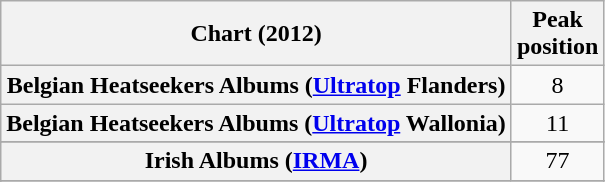<table class="wikitable sortable plainrowheaders" style="text-align:center">
<tr>
<th scope="col">Chart (2012)</th>
<th scope="col">Peak<br>position</th>
</tr>
<tr>
<th scope="row">Belgian Heatseekers Albums (<a href='#'>Ultratop</a> Flanders)</th>
<td>8</td>
</tr>
<tr>
<th scope="row">Belgian Heatseekers Albums (<a href='#'>Ultratop</a> Wallonia)</th>
<td>11</td>
</tr>
<tr>
</tr>
<tr>
<th scope="row">Irish Albums (<a href='#'>IRMA</a>)</th>
<td>77</td>
</tr>
<tr>
</tr>
<tr>
</tr>
<tr>
</tr>
</table>
